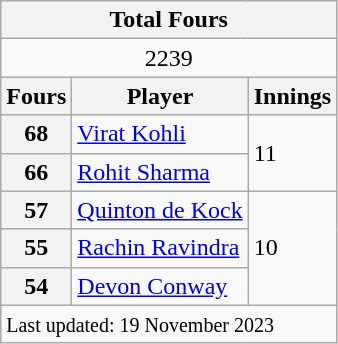<table class="wikitable" style="float:left;">
<tr>
<th colspan="3">Total Fours</th>
</tr>
<tr>
<td colspan="3" style="text-align:center;">2239</td>
</tr>
<tr>
<th>Fours</th>
<th class="unsortable">Player</th>
<th>Innings</th>
</tr>
<tr>
<th>68</th>
<td> <a href='#'>Virat Kohli</a></td>
<td rowspan=2>11</td>
</tr>
<tr>
<th>66</th>
<td> <a href='#'>Rohit Sharma</a></td>
</tr>
<tr>
<th>57</th>
<td> <a href='#'>Quinton de Kock</a></td>
<td rowspan=3>10</td>
</tr>
<tr>
<th>55</th>
<td> <a href='#'>Rachin Ravindra</a></td>
</tr>
<tr>
<th>54</th>
<td> <a href='#'>Devon Conway</a></td>
</tr>
<tr>
<td colspan="6"><small>Last updated: 19 November 2023</small></td>
</tr>
</table>
